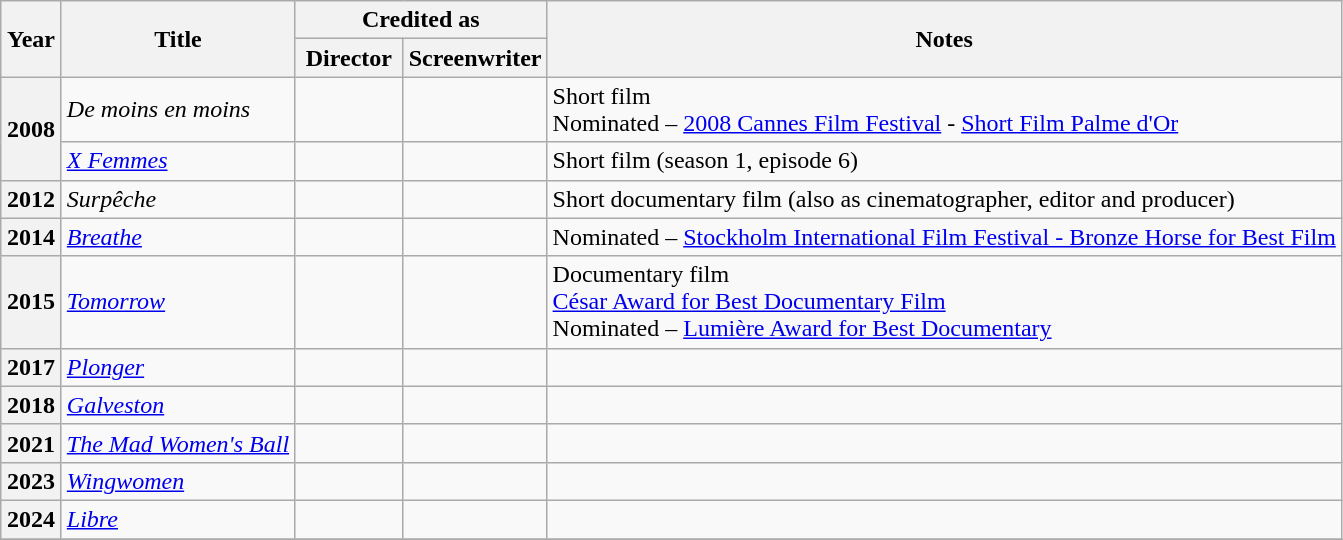<table class="wikitable sortable">
<tr>
<th rowspan=2 width="33">Year</th>
<th rowspan=2>Title</th>
<th colspan=2>Credited as</th>
<th rowspan=2>Notes</th>
</tr>
<tr>
<th width=65>Director</th>
<th width=65>Screenwriter</th>
</tr>
<tr>
<th rowspan=2>2008</th>
<td align="left"><em>De moins en moins</em></td>
<td></td>
<td></td>
<td>Short film<br>Nominated – <a href='#'>2008 Cannes Film Festival</a> - <a href='#'>Short Film Palme d'Or</a></td>
</tr>
<tr>
<td align="left"><em><a href='#'>X Femmes</a></em></td>
<td></td>
<td></td>
<td>Short film (season 1, episode 6)</td>
</tr>
<tr>
<th>2012</th>
<td align="left"><em>Surpêche</em></td>
<td></td>
<td></td>
<td>Short documentary film (also as cinematographer, editor and producer)</td>
</tr>
<tr>
<th>2014</th>
<td align="left"><em><a href='#'>Breathe</a></em></td>
<td></td>
<td></td>
<td>Nominated – <a href='#'>Stockholm International Film Festival - Bronze Horse for Best Film</a></td>
</tr>
<tr>
<th>2015</th>
<td align="left"><em><a href='#'>Tomorrow</a></em></td>
<td></td>
<td></td>
<td>Documentary film<br><a href='#'>César Award for Best Documentary Film</a><br>Nominated – <a href='#'>Lumière Award for Best Documentary</a></td>
</tr>
<tr>
<th>2017</th>
<td align="left"><em><a href='#'>Plonger</a></em></td>
<td></td>
<td></td>
<td></td>
</tr>
<tr>
<th>2018</th>
<td align="left"><em><a href='#'>Galveston</a></em></td>
<td></td>
<td></td>
<td></td>
</tr>
<tr>
<th>2021</th>
<td><em><a href='#'>The Mad Women's Ball</a></em></td>
<td></td>
<td></td>
<td></td>
</tr>
<tr>
<th>2023</th>
<td><em><a href='#'>Wingwomen</a></em></td>
<td></td>
<td></td>
<td></td>
</tr>
<tr>
<th>2024</th>
<td align="left"><em><a href='#'>Libre</a></em></td>
<td></td>
<td></td>
<td></td>
</tr>
<tr>
</tr>
</table>
